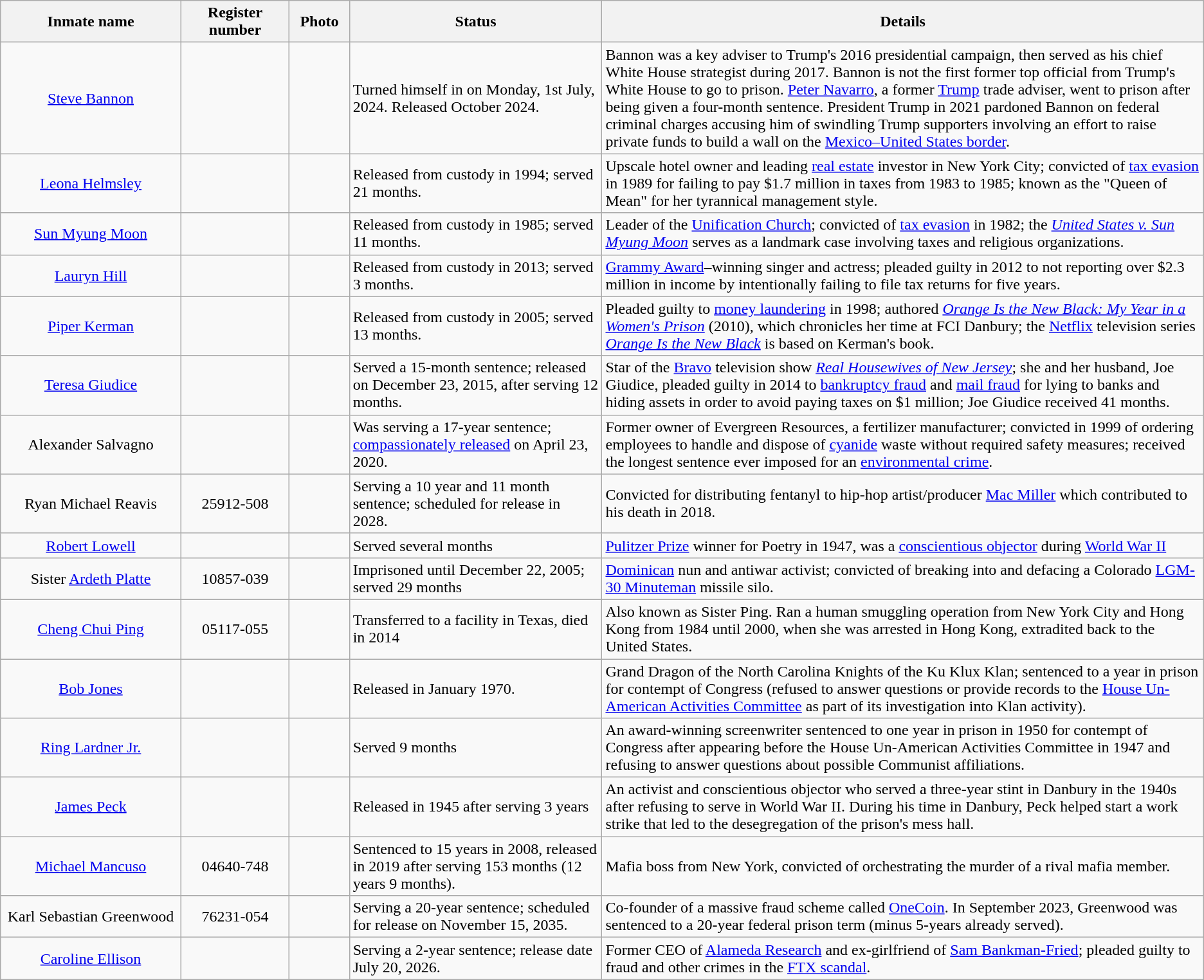<table class="wikitable sortable">
<tr>
<th width=15%>Inmate name</th>
<th width=9%>Register number</th>
<th width=5%>Photo</th>
<th width=21%>Status</th>
<th width=54%>Details</th>
</tr>
<tr>
<td style="text-align:center;"><a href='#'>Steve Bannon</a></td>
<td style="text-align:center;"></td>
<td></td>
<td>Turned himself in on Monday, 1st July, 2024. Released October 2024.</td>
<td>Bannon was a key adviser to Trump's 2016 presidential campaign, then served as his chief White House strategist during 2017. Bannon is not the first former top official from Trump's White House to go to prison. <a href='#'>Peter Navarro</a>, a former <a href='#'>Trump</a> trade adviser, went to prison  after being given a four-month sentence. President Trump in 2021 pardoned Bannon on federal criminal charges accusing him of swindling Trump supporters involving an effort to raise private funds to build a wall on the <a href='#'>Mexico–United States border</a>.</td>
</tr>
<tr>
<td style="text-align:center;"><a href='#'>Leona Helmsley</a></td>
<td style="text-align:center;"></td>
<td></td>
<td>Released from custody in 1994; served 21 months.</td>
<td>Upscale hotel owner and leading <a href='#'>real estate</a> investor in New York City; convicted of <a href='#'>tax evasion</a> in 1989 for failing to pay $1.7 million in taxes from 1983 to 1985; known as the "Queen of Mean" for her tyrannical management style.</td>
</tr>
<tr>
<td style="text-align:center;"><a href='#'>Sun Myung Moon</a></td>
<td style="text-align:center;"></td>
<td></td>
<td>Released from custody in 1985; served 11 months.</td>
<td>Leader of the <a href='#'>Unification Church</a>; convicted of <a href='#'>tax evasion</a> in 1982; the <em><a href='#'>United States v. Sun Myung Moon</a></em> serves as a landmark case involving taxes and religious organizations.</td>
</tr>
<tr>
<td style="text-align:center;"><a href='#'>Lauryn Hill</a></td>
<td style="text-align:center;"></td>
<td></td>
<td>Released from custody in 2013; served 3 months.</td>
<td><a href='#'>Grammy Award</a>–winning singer and actress; pleaded guilty in 2012 to not reporting over $2.3 million in income by intentionally failing to file tax returns for five years.</td>
</tr>
<tr>
<td style="text-align:center;"><a href='#'>Piper Kerman</a></td>
<td style="text-align:center;"></td>
<td></td>
<td>Released from custody in 2005; served 13 months.</td>
<td>Pleaded guilty to <a href='#'>money laundering</a> in 1998; authored <em><a href='#'>Orange Is the New Black: My Year in a Women's Prison</a></em> (2010), which chronicles her time at FCI Danbury; the <a href='#'>Netflix</a> television series <em><a href='#'>Orange Is the New Black</a></em> is based on Kerman's book.</td>
</tr>
<tr>
<td style="text-align:center;"><a href='#'>Teresa Giudice</a></td>
<td style="text-align:center;"></td>
<td></td>
<td>Served a 15-month sentence; released on December 23, 2015, after serving 12 months.</td>
<td>Star of the <a href='#'>Bravo</a> television show <em><a href='#'>Real Housewives of New Jersey</a></em>; she and her husband, Joe Giudice, pleaded guilty in 2014 to <a href='#'>bankruptcy fraud</a> and <a href='#'>mail fraud</a> for lying to banks and hiding assets in order to avoid paying taxes on $1 million; Joe Giudice received 41 months.</td>
</tr>
<tr>
<td align="center">Alexander Salvagno</td>
<td align="center"></td>
<td></td>
<td>Was serving a 17-year sentence; <a href='#'>compassionately released</a> on April 23, 2020.</td>
<td>Former owner of Evergreen Resources, a fertilizer manufacturer; convicted in 1999 of ordering employees to handle and dispose of <a href='#'>cyanide</a> waste without required safety measures; received the longest sentence ever imposed for an <a href='#'>environmental crime</a>.</td>
</tr>
<tr>
<td align="center">Ryan Michael Reavis</td>
<td align="center">25912-508</td>
<td></td>
<td>Serving a 10 year and 11 month sentence; scheduled for release in 2028.</td>
<td>Convicted for distributing fentanyl to hip-hop artist/producer <a href='#'>Mac Miller</a> which contributed to his death in 2018.</td>
</tr>
<tr>
<td align="center"><a href='#'>Robert Lowell</a></td>
<td align="center"></td>
<td></td>
<td>Served several months</td>
<td><a href='#'>Pulitzer Prize</a> winner for Poetry in 1947, was a <a href='#'>conscientious objector</a> during <a href='#'>World War II</a></td>
</tr>
<tr>
<td align="center">Sister <a href='#'>Ardeth Platte</a></td>
<td align="center">10857-039</td>
<td></td>
<td>Imprisoned until December 22, 2005; served 29 months</td>
<td><a href='#'>Dominican</a> nun and antiwar activist; convicted of breaking into and defacing a Colorado <a href='#'>LGM-30 Minuteman</a> missile silo.</td>
</tr>
<tr>
<td align="center"><a href='#'>Cheng Chui Ping</a></td>
<td align="center">05117-055</td>
<td></td>
<td>Transferred to a facility in Texas, died in 2014</td>
<td>Also known as Sister Ping. Ran a human smuggling operation from New York City and Hong Kong from 1984 until 2000, when she was arrested in Hong Kong, extradited back to the United States.</td>
</tr>
<tr>
<td align="center"><a href='#'>Bob Jones</a></td>
<td align="center"></td>
<td></td>
<td>Released in January 1970.</td>
<td>Grand Dragon of the North Carolina Knights of the Ku Klux Klan; sentenced to a year in prison for contempt of Congress (refused to answer questions or provide records to the <a href='#'>House Un-American Activities Committee</a> as part of its investigation into Klan activity).</td>
</tr>
<tr>
<td align="center"><a href='#'>Ring Lardner Jr.</a></td>
<td align="center"></td>
<td></td>
<td>Served 9 months</td>
<td>An award-winning screenwriter sentenced to one year in prison in 1950 for contempt of Congress after appearing before the House Un-American Activities Committee in 1947 and refusing to answer questions about possible Communist affiliations.</td>
</tr>
<tr>
<td align="center"><a href='#'>James Peck</a></td>
<td align="center"></td>
<td></td>
<td>Released in 1945 after serving 3 years</td>
<td>An activist and conscientious objector who served a three-year stint in Danbury in the 1940s after refusing to serve in World War II. During his time in Danbury, Peck helped start a work strike that led to the desegregation of the prison's mess hall.</td>
</tr>
<tr>
<td align="center"><a href='#'>Michael Mancuso</a></td>
<td align="center">04640-748</td>
<td></td>
<td>Sentenced to 15 years in 2008, released in 2019 after serving 153 months (12 years 9 months).</td>
<td>Mafia boss from New York, convicted of orchestrating the murder of a rival mafia member.</td>
</tr>
<tr>
<td align="center">Karl Sebastian Greenwood</td>
<td align="center">76231-054</td>
<td></td>
<td>Serving a 20-year sentence; scheduled for release on November 15, 2035.</td>
<td>Co-founder of a massive fraud scheme called <a href='#'>OneCoin</a>. In September 2023, Greenwood was sentenced to a 20-year federal prison term (minus 5-years already served).</td>
</tr>
<tr>
<td style="text-align:center;"><a href='#'>Caroline Ellison</a></td>
<td style="text-align:center;"></td>
<td></td>
<td>Serving a 2-year sentence; release date July 20, 2026.</td>
<td>Former CEO of <a href='#'>Alameda Research</a> and ex-girlfriend of <a href='#'>Sam Bankman-Fried</a>; pleaded guilty to fraud and other crimes in the <a href='#'>FTX scandal</a>.</td>
</tr>
</table>
